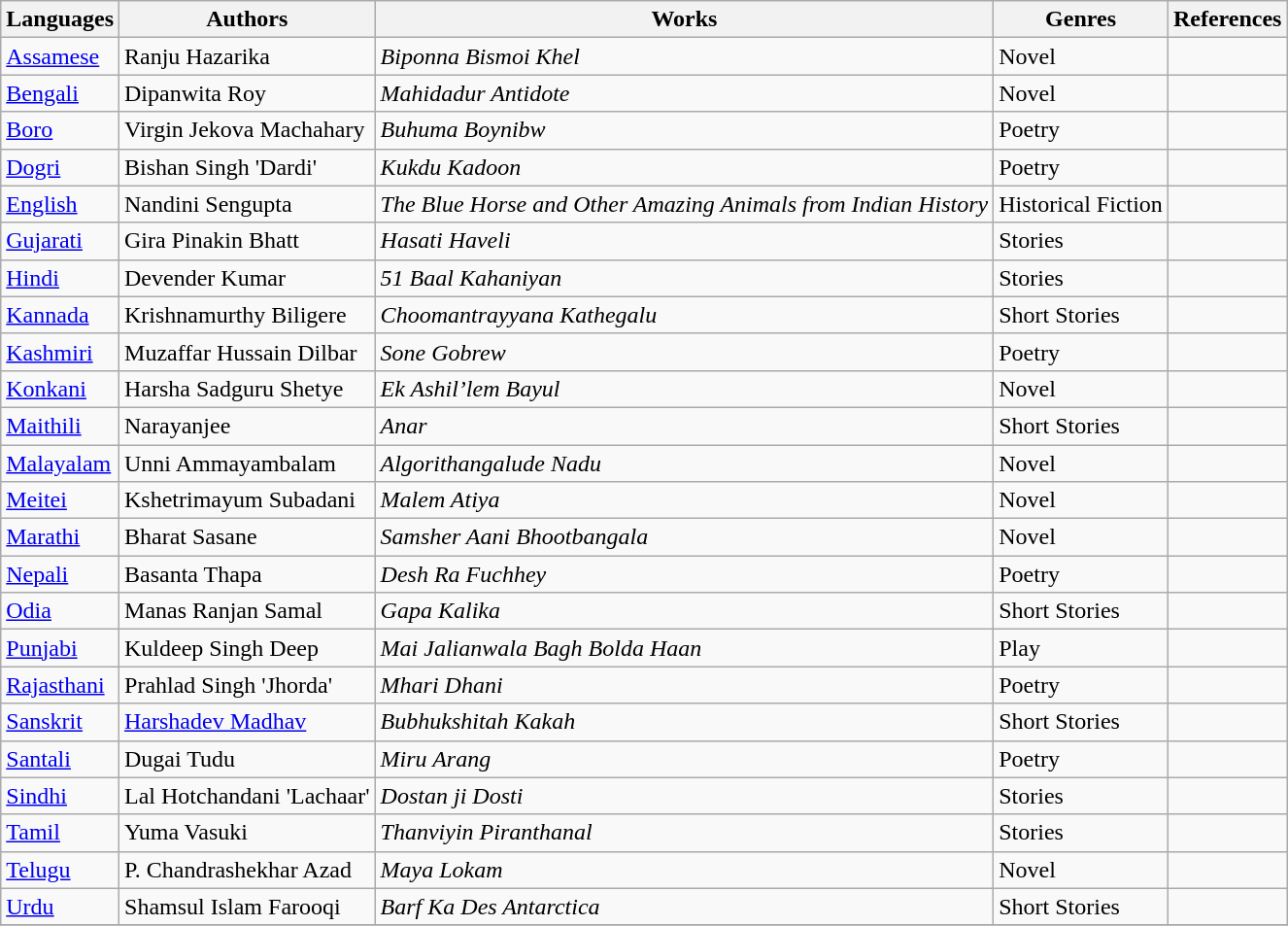<table class="wikitable sortable">
<tr>
<th>Languages</th>
<th>Authors</th>
<th>Works</th>
<th>Genres</th>
<th class="unsortable">References</th>
</tr>
<tr>
<td><a href='#'>Assamese</a></td>
<td>Ranju Hazarika</td>
<td><em>Biponna Bismoi Khel</em></td>
<td>Novel</td>
<td></td>
</tr>
<tr>
<td><a href='#'>Bengali</a></td>
<td>Dipanwita Roy</td>
<td><em>Mahidadur Antidote</em></td>
<td>Novel</td>
<td></td>
</tr>
<tr>
<td><a href='#'>Boro</a></td>
<td>Virgin Jekova Machahary</td>
<td><em>Buhuma Boynibw</em></td>
<td>Poetry</td>
<td></td>
</tr>
<tr>
<td><a href='#'>Dogri</a></td>
<td>Bishan Singh 'Dardi'</td>
<td><em>Kukdu Kadoon</em></td>
<td>Poetry</td>
<td></td>
</tr>
<tr>
<td><a href='#'>English</a></td>
<td>Nandini Sengupta</td>
<td><em>The Blue Horse and Other Amazing Animals from Indian History</em></td>
<td>Historical Fiction</td>
<td></td>
</tr>
<tr>
<td><a href='#'>Gujarati</a></td>
<td>Gira Pinakin Bhatt</td>
<td><em>Hasati Haveli</em></td>
<td>Stories</td>
<td></td>
</tr>
<tr>
<td><a href='#'>Hindi</a></td>
<td>Devender Kumar</td>
<td><em>51 Baal Kahaniyan</em></td>
<td>Stories</td>
<td></td>
</tr>
<tr>
<td><a href='#'>Kannada</a></td>
<td>Krishnamurthy Biligere</td>
<td><em>Choomantrayyana Kathegalu</em></td>
<td>Short Stories</td>
<td></td>
</tr>
<tr>
<td><a href='#'>Kashmiri</a></td>
<td>Muzaffar Hussain Dilbar</td>
<td><em>Sone Gobrew</em></td>
<td>Poetry</td>
<td></td>
</tr>
<tr>
<td><a href='#'>Konkani</a></td>
<td>Harsha Sadguru Shetye</td>
<td><em>Ek Ashil’lem Bayul</em></td>
<td>Novel</td>
<td></td>
</tr>
<tr>
<td><a href='#'>Maithili</a></td>
<td>Narayanjee</td>
<td><em>Anar</em></td>
<td>Short Stories</td>
<td></td>
</tr>
<tr>
<td><a href='#'>Malayalam</a></td>
<td>Unni Ammayambalam</td>
<td><em>Algorithangalude Nadu</em></td>
<td>Novel</td>
<td></td>
</tr>
<tr>
<td><a href='#'>Meitei</a></td>
<td>Kshetrimayum Subadani</td>
<td><em>Malem Atiya</em></td>
<td>Novel</td>
<td></td>
</tr>
<tr>
<td><a href='#'>Marathi</a></td>
<td>Bharat Sasane</td>
<td><em>Samsher Aani Bhootbangala</em></td>
<td>Novel</td>
<td></td>
</tr>
<tr>
<td><a href='#'>Nepali</a></td>
<td>Basanta Thapa</td>
<td><em>Desh Ra Fuchhey</em></td>
<td>Poetry</td>
<td></td>
</tr>
<tr>
<td><a href='#'>Odia</a></td>
<td>Manas Ranjan Samal</td>
<td><em>Gapa Kalika</em></td>
<td>Short Stories</td>
<td></td>
</tr>
<tr>
<td><a href='#'>Punjabi</a></td>
<td>Kuldeep Singh Deep</td>
<td><em>Mai Jalianwala Bagh Bolda Haan</em></td>
<td>Play</td>
<td></td>
</tr>
<tr>
<td><a href='#'>Rajasthani</a></td>
<td>Prahlad Singh 'Jhorda'</td>
<td><em>Mhari Dhani</em></td>
<td>Poetry</td>
<td></td>
</tr>
<tr>
<td><a href='#'>Sanskrit</a></td>
<td><a href='#'>Harshadev Madhav</a></td>
<td><em>Bubhukshitah Kakah</em></td>
<td>Short Stories</td>
<td></td>
</tr>
<tr>
<td><a href='#'>Santali</a></td>
<td>Dugai Tudu</td>
<td><em>Miru Arang</em></td>
<td>Poetry</td>
<td></td>
</tr>
<tr>
<td><a href='#'>Sindhi</a></td>
<td>Lal Hotchandani 'Lachaar'</td>
<td><em>Dostan ji Dosti</em></td>
<td>Stories</td>
<td></td>
</tr>
<tr>
<td><a href='#'>Tamil</a></td>
<td>Yuma Vasuki</td>
<td><em>Thanviyin Piranthanal</em></td>
<td>Stories</td>
<td></td>
</tr>
<tr>
<td><a href='#'>Telugu</a></td>
<td>P. Chandrashekhar Azad</td>
<td><em>Maya Lokam</em></td>
<td>Novel</td>
<td></td>
</tr>
<tr>
<td><a href='#'>Urdu</a></td>
<td>Shamsul Islam Farooqi</td>
<td><em>Barf Ka Des Antarctica</em></td>
<td>Short Stories</td>
<td></td>
</tr>
<tr>
</tr>
</table>
